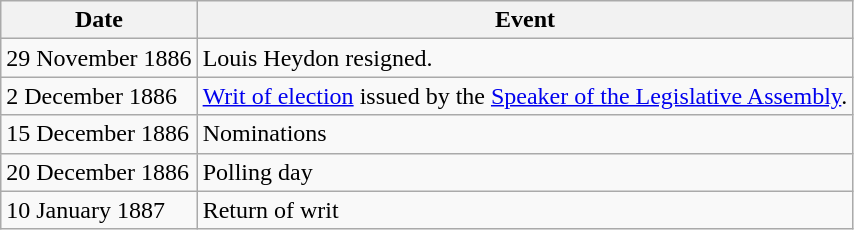<table class="wikitable">
<tr>
<th>Date</th>
<th>Event</th>
</tr>
<tr>
<td>29 November 1886</td>
<td>Louis Heydon resigned.</td>
</tr>
<tr>
<td>2 December 1886</td>
<td><a href='#'>Writ of election</a> issued by the <a href='#'>Speaker of the Legislative Assembly</a>.</td>
</tr>
<tr>
<td>15 December 1886</td>
<td>Nominations</td>
</tr>
<tr>
<td>20 December 1886</td>
<td>Polling day</td>
</tr>
<tr>
<td>10 January 1887</td>
<td>Return of writ</td>
</tr>
</table>
